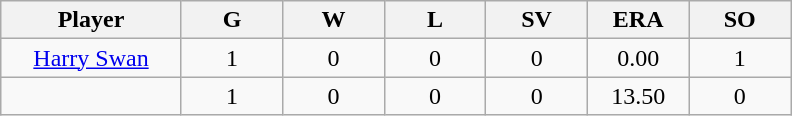<table class="wikitable sortable">
<tr>
<th bgcolor="#DDDDFF" width="16%">Player</th>
<th bgcolor="#DDDDFF" width="9%">G</th>
<th bgcolor="#DDDDFF" width="9%">W</th>
<th bgcolor="#DDDDFF" width="9%">L</th>
<th bgcolor="#DDDDFF" width="9%">SV</th>
<th bgcolor="#DDDDFF" width="9%">ERA</th>
<th bgcolor="#DDDDFF" width="9%">SO</th>
</tr>
<tr align="center">
<td><a href='#'>Harry Swan</a></td>
<td>1</td>
<td>0</td>
<td>0</td>
<td>0</td>
<td>0.00</td>
<td>1</td>
</tr>
<tr align="center">
<td></td>
<td>1</td>
<td>0</td>
<td>0</td>
<td>0</td>
<td>13.50</td>
<td>0</td>
</tr>
</table>
